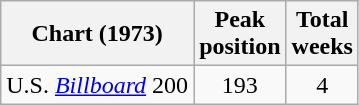<table class="wikitable">
<tr>
<th>Chart (1973)</th>
<th>Peak<br>position</th>
<th>Total<br>weeks</th>
</tr>
<tr>
<td>U.S. <em><a href='#'>Billboard</a></em> 200</td>
<td align=center>193</td>
<td align=center>4</td>
</tr>
</table>
